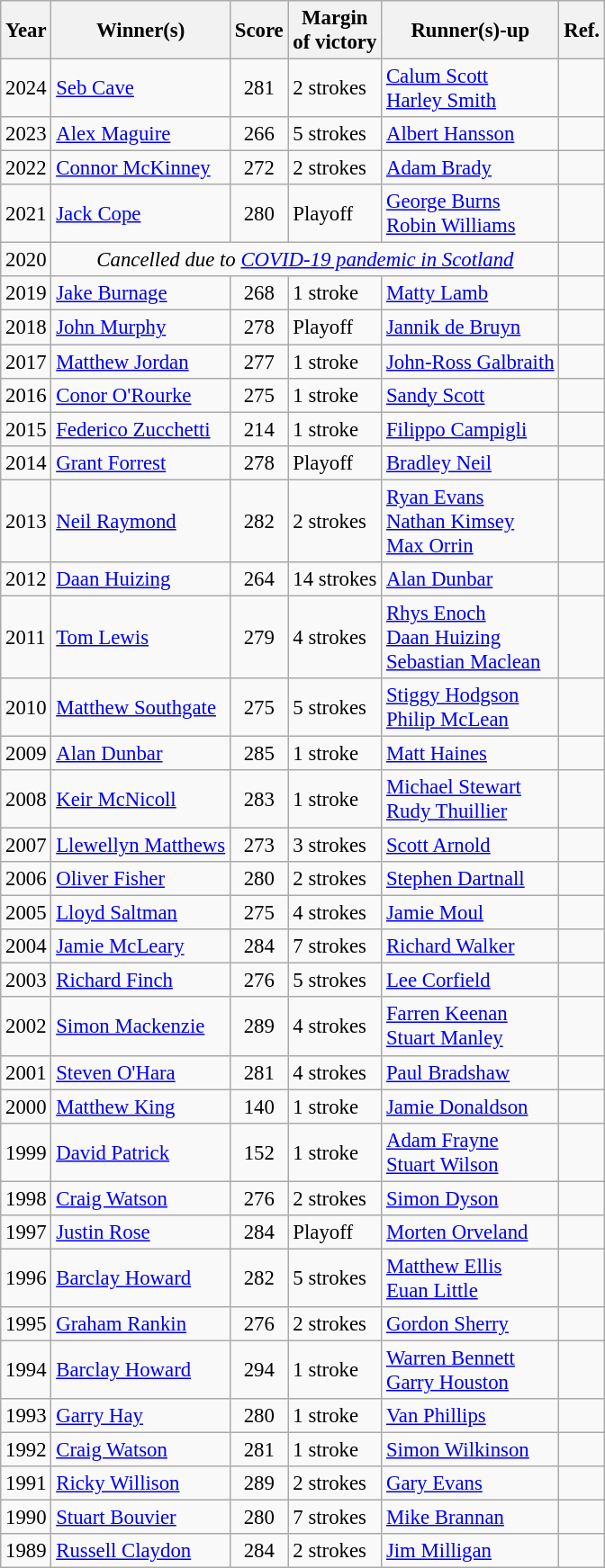<table class="wikitable sortable" style="font-size: 95%;">
<tr>
<th>Year</th>
<th>Winner(s)</th>
<th>Score</th>
<th>Margin<br>of victory</th>
<th>Runner(s)-up</th>
<th>Ref.</th>
</tr>
<tr>
<td>2024</td>
<td> <a href='#'>Seb Cave</a></td>
<td align=center>281</td>
<td>2 strokes</td>
<td> <a href='#'>Calum Scott</a><br> <a href='#'>Harley Smith</a></td>
<td></td>
</tr>
<tr>
<td>2023</td>
<td> <a href='#'>Alex Maguire</a></td>
<td align=center>266</td>
<td>5 strokes</td>
<td> <a href='#'>Albert Hansson</a></td>
<td></td>
</tr>
<tr>
<td>2022</td>
<td> <a href='#'>Connor McKinney</a></td>
<td align=center>272</td>
<td>2 strokes</td>
<td> <a href='#'>Adam Brady</a></td>
<td></td>
</tr>
<tr>
<td>2021</td>
<td> <a href='#'>Jack Cope</a></td>
<td align=center>280</td>
<td>Playoff</td>
<td> <a href='#'>George Burns</a><br> <a href='#'>Robin Williams</a></td>
<td></td>
</tr>
<tr>
<td>2020</td>
<td colspan=4 align=center><em>Cancelled due to <a href='#'>COVID-19 pandemic in Scotland</a></em></td>
</tr>
<tr>
<td>2019</td>
<td> <a href='#'>Jake Burnage</a></td>
<td align=center>268</td>
<td>1 stroke</td>
<td> <a href='#'>Matty Lamb</a></td>
<td></td>
</tr>
<tr>
<td>2018</td>
<td> <a href='#'>John Murphy</a></td>
<td align=center>278</td>
<td>Playoff</td>
<td> <a href='#'>Jannik de Bruyn</a></td>
<td></td>
</tr>
<tr>
<td>2017</td>
<td> <a href='#'>Matthew Jordan</a></td>
<td align=center>277</td>
<td>1 stroke</td>
<td> <a href='#'>John-Ross Galbraith</a></td>
<td></td>
</tr>
<tr>
<td>2016</td>
<td> <a href='#'>Conor O'Rourke</a></td>
<td align=center>275</td>
<td>1 stroke</td>
<td> <a href='#'>Sandy Scott</a></td>
<td></td>
</tr>
<tr>
<td>2015</td>
<td> <a href='#'>Federico Zucchetti</a></td>
<td align=center>214</td>
<td>1 stroke</td>
<td> <a href='#'>Filippo Campigli</a></td>
<td></td>
</tr>
<tr>
<td>2014</td>
<td> <a href='#'>Grant Forrest</a></td>
<td align=center>278</td>
<td>Playoff</td>
<td> <a href='#'>Bradley Neil</a></td>
<td></td>
</tr>
<tr>
<td>2013</td>
<td> <a href='#'>Neil Raymond</a></td>
<td align=center>282</td>
<td>2 strokes</td>
<td> <a href='#'>Ryan Evans</a><br> <a href='#'>Nathan Kimsey</a><br> <a href='#'>Max Orrin</a></td>
<td></td>
</tr>
<tr>
<td>2012</td>
<td> <a href='#'>Daan Huizing</a></td>
<td align=center>264</td>
<td>14 strokes</td>
<td> <a href='#'>Alan Dunbar</a></td>
<td></td>
</tr>
<tr>
<td>2011</td>
<td> <a href='#'>Tom Lewis</a></td>
<td align=center>279</td>
<td>4 strokes</td>
<td> <a href='#'>Rhys Enoch</a><br> <a href='#'>Daan Huizing</a><br> <a href='#'>Sebastian Maclean</a></td>
<td></td>
</tr>
<tr>
<td>2010</td>
<td> <a href='#'>Matthew Southgate</a></td>
<td align=center>275</td>
<td>5 strokes</td>
<td> <a href='#'>Stiggy Hodgson</a><br> <a href='#'>Philip McLean</a></td>
<td></td>
</tr>
<tr>
<td>2009</td>
<td> <a href='#'>Alan Dunbar</a></td>
<td align=center>285</td>
<td>1 stroke</td>
<td> <a href='#'>Matt Haines</a></td>
<td></td>
</tr>
<tr>
<td>2008</td>
<td> <a href='#'>Keir McNicoll</a></td>
<td align=center>283</td>
<td>1 stroke</td>
<td> <a href='#'>Michael Stewart</a><br> <a href='#'>Rudy Thuillier</a></td>
<td></td>
</tr>
<tr>
<td>2007</td>
<td> <a href='#'>Llewellyn Matthews</a></td>
<td align=center>273</td>
<td>3 strokes</td>
<td> <a href='#'>Scott Arnold</a></td>
<td></td>
</tr>
<tr>
<td>2006</td>
<td> <a href='#'>Oliver Fisher</a></td>
<td align=center>280</td>
<td>2 strokes</td>
<td> <a href='#'>Stephen Dartnall</a></td>
<td></td>
</tr>
<tr>
<td>2005</td>
<td> <a href='#'>Lloyd Saltman</a></td>
<td align=center>275</td>
<td>4 strokes</td>
<td> <a href='#'>Jamie Moul</a></td>
<td></td>
</tr>
<tr>
<td>2004</td>
<td> <a href='#'>Jamie McLeary</a></td>
<td align=center>284</td>
<td>7 strokes</td>
<td> <a href='#'>Richard Walker</a></td>
<td></td>
</tr>
<tr>
<td>2003</td>
<td> <a href='#'>Richard Finch</a></td>
<td align=center>276</td>
<td>5 strokes</td>
<td> <a href='#'>Lee Corfield</a></td>
<td></td>
</tr>
<tr>
<td>2002</td>
<td> <a href='#'>Simon Mackenzie</a></td>
<td align=center>289</td>
<td>4 strokes</td>
<td> <a href='#'>Farren Keenan</a><br> <a href='#'>Stuart Manley</a></td>
<td></td>
</tr>
<tr>
<td>2001</td>
<td> <a href='#'>Steven O'Hara</a></td>
<td align=center>281</td>
<td>4 strokes</td>
<td> <a href='#'>Paul Bradshaw</a></td>
<td></td>
</tr>
<tr>
<td>2000</td>
<td> <a href='#'>Matthew King</a></td>
<td align=center>140</td>
<td>1 stroke</td>
<td> <a href='#'>Jamie Donaldson</a></td>
<td></td>
</tr>
<tr>
<td>1999</td>
<td> <a href='#'>David Patrick</a></td>
<td align=center>152</td>
<td>1 stroke</td>
<td> <a href='#'>Adam Frayne</a><br> <a href='#'>Stuart Wilson</a></td>
<td></td>
</tr>
<tr>
<td>1998</td>
<td> <a href='#'>Craig Watson</a></td>
<td align=center>276</td>
<td>2 strokes</td>
<td> <a href='#'>Simon Dyson</a></td>
<td></td>
</tr>
<tr>
<td>1997</td>
<td> <a href='#'>Justin Rose</a></td>
<td align=center>284</td>
<td>Playoff</td>
<td> <a href='#'>Morten Orveland</a></td>
<td></td>
</tr>
<tr>
<td>1996</td>
<td> <a href='#'>Barclay Howard</a></td>
<td align=center>282</td>
<td>5 strokes</td>
<td> <a href='#'>Matthew Ellis</a><br> <a href='#'>Euan Little</a></td>
<td></td>
</tr>
<tr>
<td>1995</td>
<td> <a href='#'>Graham Rankin</a></td>
<td align=center>276</td>
<td>2 strokes</td>
<td> <a href='#'>Gordon Sherry</a></td>
<td></td>
</tr>
<tr>
<td>1994</td>
<td> <a href='#'>Barclay Howard</a></td>
<td align=center>294</td>
<td>1 stroke</td>
<td> <a href='#'>Warren Bennett</a><br> <a href='#'>Garry Houston</a></td>
<td></td>
</tr>
<tr>
<td>1993</td>
<td> <a href='#'>Garry Hay</a></td>
<td align=center>280</td>
<td>1 stroke</td>
<td> <a href='#'>Van Phillips</a></td>
<td></td>
</tr>
<tr>
<td>1992</td>
<td> <a href='#'>Craig Watson</a></td>
<td align=center>281</td>
<td>1 stroke</td>
<td> <a href='#'>Simon Wilkinson</a></td>
<td></td>
</tr>
<tr>
<td>1991</td>
<td> <a href='#'>Ricky Willison</a></td>
<td align=center>289</td>
<td>2 strokes</td>
<td> <a href='#'>Gary Evans</a></td>
<td></td>
</tr>
<tr>
<td>1990</td>
<td> <a href='#'>Stuart Bouvier</a></td>
<td align=center>280</td>
<td>7 strokes</td>
<td> <a href='#'>Mike Brannan</a></td>
<td></td>
</tr>
<tr>
<td>1989</td>
<td> <a href='#'>Russell Claydon</a></td>
<td align=center>284</td>
<td>2 strokes</td>
<td> <a href='#'>Jim Milligan</a></td>
<td></td>
</tr>
</table>
